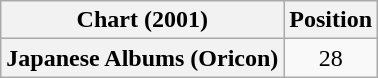<table class="wikitable plainrowheaders" style="text-align:center">
<tr>
<th scope="col">Chart (2001)</th>
<th scope="col">Position</th>
</tr>
<tr>
<th scope="row">Japanese Albums (Oricon)</th>
<td>28</td>
</tr>
</table>
